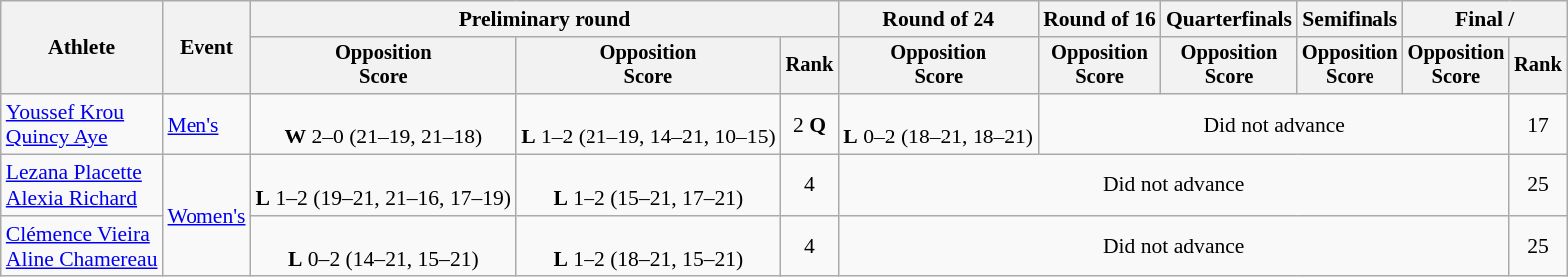<table class=wikitable style=font-size:90%;text-align:center>
<tr>
<th rowspan=2>Athlete</th>
<th rowspan=2>Event</th>
<th colspan=3>Preliminary round</th>
<th>Round of 24</th>
<th>Round of 16</th>
<th>Quarterfinals</th>
<th>Semifinals</th>
<th colspan=2>Final / </th>
</tr>
<tr style=font-size:95%>
<th>Opposition<br>Score</th>
<th>Opposition<br>Score</th>
<th>Rank</th>
<th>Opposition<br>Score</th>
<th>Opposition<br>Score</th>
<th>Opposition<br>Score</th>
<th>Opposition<br>Score</th>
<th>Opposition<br>Score</th>
<th>Rank</th>
</tr>
<tr>
<td align=left><a href='#'>Youssef Krou</a><br><a href='#'>Quincy Aye</a></td>
<td align=left><a href='#'>Men's</a></td>
<td><br><strong>W</strong> 2–0 (21–19, 21–18)</td>
<td><br><strong>L</strong> 1–2 (21–19, 14–21, 10–15)</td>
<td>2 <strong>Q</strong></td>
<td><br><strong>L</strong> 0–2 (18–21, 18–21)</td>
<td colspan=4>Did not advance</td>
<td>17</td>
</tr>
<tr>
<td align=left><a href='#'>Lezana Placette</a><br><a href='#'>Alexia Richard</a></td>
<td align=left rowspan=2><a href='#'>Women's</a></td>
<td><br><strong>L</strong> 1–2 (19–21, 21–16, 17–19)</td>
<td><br><strong>L</strong> 1–2 (15–21, 17–21)</td>
<td>4</td>
<td colspan=5>Did not advance</td>
<td>25</td>
</tr>
<tr>
<td align=left><a href='#'>Clémence Vieira</a><br><a href='#'>Aline Chamereau</a></td>
<td><br><strong>L</strong> 0–2 (14–21, 15–21)</td>
<td><br><strong>L</strong> 1–2 (18–21, 15–21)</td>
<td>4</td>
<td colspan=5>Did not advance</td>
<td>25</td>
</tr>
</table>
